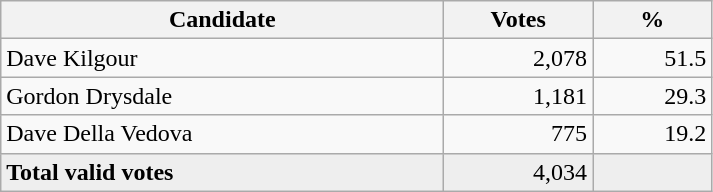<table style="width:475px;" class="wikitable">
<tr>
<th align="center">Candidate</th>
<th align="center">Votes</th>
<th align="center">%</th>
</tr>
<tr>
<td align="left">Dave Kilgour</td>
<td align="right">2,078</td>
<td align="right">51.5</td>
</tr>
<tr>
<td align="left">Gordon Drysdale</td>
<td align="right">1,181</td>
<td align="right">29.3</td>
</tr>
<tr>
<td align="left">Dave Della Vedova</td>
<td align="right">775</td>
<td align="right">19.2</td>
</tr>
<tr bgcolor="#EEEEEE">
<td align="left"><strong>Total valid votes</strong></td>
<td align="right">4,034</td>
<td align="right"></td>
</tr>
</table>
